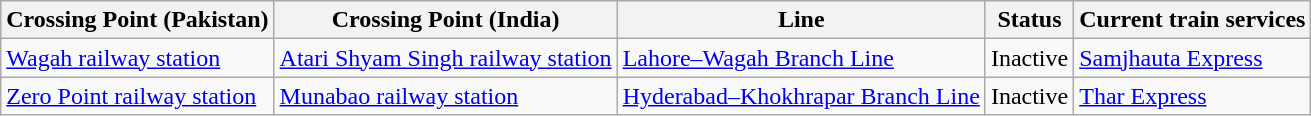<table class="wikitable sortable">
<tr>
<th>Crossing Point (Pakistan)</th>
<th>Crossing Point (India)</th>
<th>Line</th>
<th>Status</th>
<th>Current train services</th>
</tr>
<tr>
<td><a href='#'>Wagah railway station</a></td>
<td><a href='#'>Atari Shyam Singh railway station</a></td>
<td><a href='#'>Lahore–Wagah Branch Line</a></td>
<td>Inactive</td>
<td><a href='#'>Samjhauta Express</a></td>
</tr>
<tr>
<td><a href='#'>Zero Point railway station</a></td>
<td><a href='#'>Munabao railway station</a></td>
<td><a href='#'>Hyderabad–Khokhrapar Branch Line</a></td>
<td>Inactive</td>
<td><a href='#'>Thar Express</a></td>
</tr>
</table>
